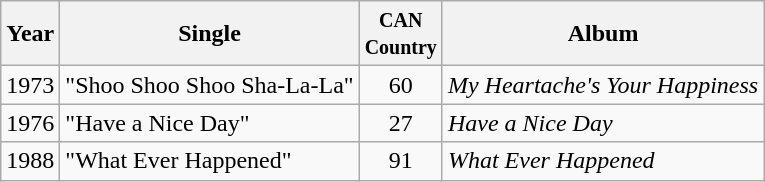<table class="wikitable">
<tr>
<th>Year</th>
<th>Single</th>
<th width="45"><small>CAN Country</small></th>
<th>Album</th>
</tr>
<tr>
<td>1973</td>
<td>"Shoo Shoo Shoo Sha-La-La"</td>
<td align="center">60</td>
<td><em>My Heartache's Your Happiness</em></td>
</tr>
<tr>
<td>1976</td>
<td>"Have a Nice Day"</td>
<td align="center">27</td>
<td><em>Have a Nice Day</em></td>
</tr>
<tr>
<td>1988</td>
<td>"What Ever Happened"</td>
<td align="center">91</td>
<td><em>What Ever Happened</em></td>
</tr>
</table>
